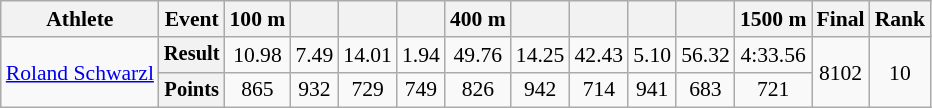<table class="wikitable" style="font-size:90%; text-align: center">
<tr>
<th>Athlete</th>
<th>Event</th>
<th>100 m</th>
<th></th>
<th></th>
<th></th>
<th>400 m</th>
<th></th>
<th></th>
<th></th>
<th></th>
<th>1500 m</th>
<th>Final</th>
<th>Rank</th>
</tr>
<tr align=center>
<td align=left rowspan=2><a href='#'>Roland Schwarzl</a></td>
<th style="font-size:95%">Result</th>
<td>10.98</td>
<td>7.49</td>
<td>14.01</td>
<td>1.94</td>
<td>49.76</td>
<td>14.25</td>
<td>42.43</td>
<td>5.10</td>
<td>56.32</td>
<td>4:33.56</td>
<td rowspan=2>8102</td>
<td rowspan=2>10</td>
</tr>
<tr align=center>
<th style="font-size:95%">Points</th>
<td>865</td>
<td>932</td>
<td>729</td>
<td>749</td>
<td>826</td>
<td>942</td>
<td>714</td>
<td>941</td>
<td>683</td>
<td>721</td>
</tr>
</table>
